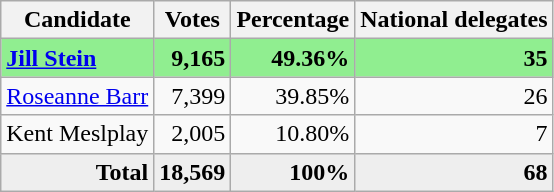<table class="wikitable"  style="text-align: right">
<tr>
<th>Candidate</th>
<th>Votes</th>
<th>Percentage</th>
<th>National delegates</th>
</tr>
<tr style="background:lightgreen;">
<td style="text-align:left;"><strong><a href='#'>Jill Stein</a></strong></td>
<td><strong>9,165</strong></td>
<td><strong>49.36%</strong></td>
<td><strong>35</strong></td>
</tr>
<tr>
<td style="text-align:left;"><a href='#'>Roseanne Barr</a></td>
<td>7,399</td>
<td>39.85%</td>
<td>26</td>
</tr>
<tr>
<td style="text-align:left;">Kent Meslplay</td>
<td>2,005</td>
<td>10.80%</td>
<td>7</td>
</tr>
<tr style="background:#eee;">
<td style="margin-right:0.50px"><strong>Total</strong></td>
<td style="margin-right:0.50px"><strong>18,569</strong></td>
<td style="margin-right:0.50px"><strong>100%</strong></td>
<td style="margin-right:0.50px"><strong>68</strong></td>
</tr>
</table>
